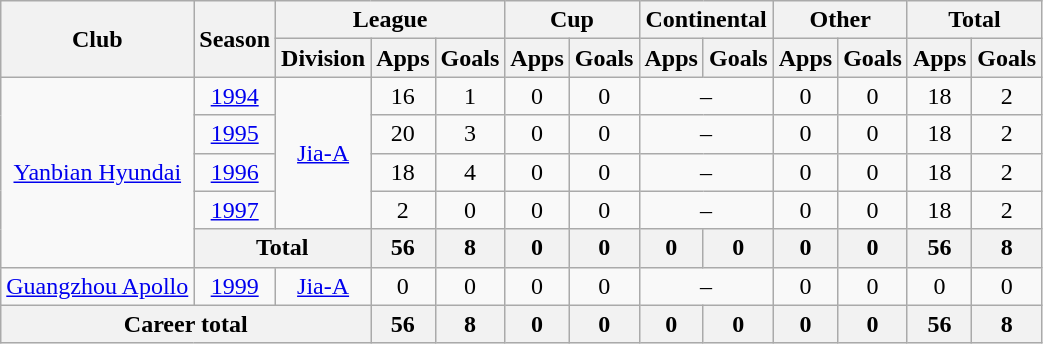<table class="wikitable" style="text-align: center">
<tr>
<th rowspan="2">Club</th>
<th rowspan="2">Season</th>
<th colspan="3">League</th>
<th colspan="2">Cup</th>
<th colspan="2">Continental</th>
<th colspan="2">Other</th>
<th colspan="2">Total</th>
</tr>
<tr>
<th>Division</th>
<th>Apps</th>
<th>Goals</th>
<th>Apps</th>
<th>Goals</th>
<th>Apps</th>
<th>Goals</th>
<th>Apps</th>
<th>Goals</th>
<th>Apps</th>
<th>Goals</th>
</tr>
<tr>
<td rowspan="5"><a href='#'>Yanbian Hyundai</a></td>
<td><a href='#'>1994</a></td>
<td rowspan="4"><a href='#'>Jia-A</a></td>
<td>16</td>
<td>1</td>
<td>0</td>
<td>0</td>
<td colspan="2">–</td>
<td>0</td>
<td>0</td>
<td>18</td>
<td>2</td>
</tr>
<tr>
<td><a href='#'>1995</a></td>
<td>20</td>
<td>3</td>
<td>0</td>
<td>0</td>
<td colspan="2">–</td>
<td>0</td>
<td>0</td>
<td>18</td>
<td>2</td>
</tr>
<tr>
<td><a href='#'>1996</a></td>
<td>18</td>
<td>4</td>
<td>0</td>
<td>0</td>
<td colspan="2">–</td>
<td>0</td>
<td>0</td>
<td>18</td>
<td>2</td>
</tr>
<tr>
<td><a href='#'>1997</a></td>
<td>2</td>
<td>0</td>
<td>0</td>
<td>0</td>
<td colspan="2">–</td>
<td>0</td>
<td>0</td>
<td>18</td>
<td>2</td>
</tr>
<tr>
<th colspan=2>Total</th>
<th>56</th>
<th>8</th>
<th>0</th>
<th>0</th>
<th>0</th>
<th>0</th>
<th>0</th>
<th>0</th>
<th>56</th>
<th>8</th>
</tr>
<tr>
<td><a href='#'>Guangzhou Apollo</a></td>
<td><a href='#'>1999</a></td>
<td><a href='#'>Jia-A</a></td>
<td>0</td>
<td>0</td>
<td>0</td>
<td>0</td>
<td colspan="2">–</td>
<td>0</td>
<td>0</td>
<td>0</td>
<td>0</td>
</tr>
<tr>
<th colspan=3>Career total</th>
<th>56</th>
<th>8</th>
<th>0</th>
<th>0</th>
<th>0</th>
<th>0</th>
<th>0</th>
<th>0</th>
<th>56</th>
<th>8</th>
</tr>
</table>
